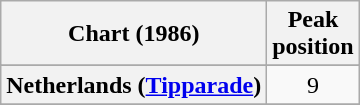<table class="wikitable sortable plainrowheaders" style="text-align:center">
<tr>
<th>Chart (1986)</th>
<th>Peak<br>position</th>
</tr>
<tr>
</tr>
<tr>
<th scope="row">Netherlands (<a href='#'>Tipparade</a>)</th>
<td>9</td>
</tr>
<tr>
</tr>
</table>
